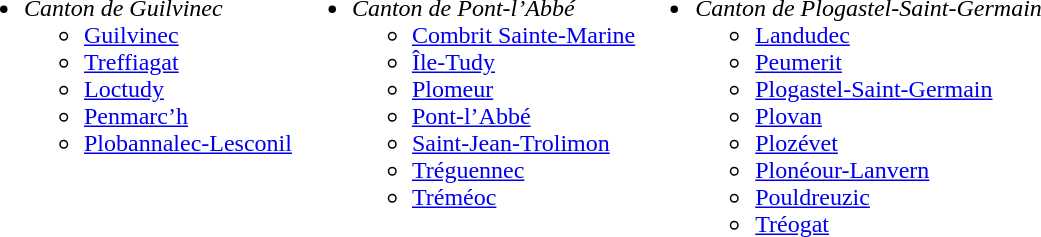<table border="0" cellspacing="0" cellpadding="0" style="background:transparent">
<tr>
<td valign="top"><br><ul><li><em>Canton de Guilvinec</em><ul><li><a href='#'>Guilvinec</a></li><li><a href='#'>Treffiagat</a></li><li><a href='#'>Loctudy</a></li><li><a href='#'>Penmarc’h</a></li><li><a href='#'>Plobannalec-Lesconil</a></li></ul></li></ul></td>
<td valign="top"><br><ul><li><em>Canton de Pont-l’Abbé</em><ul><li><a href='#'> Combrit Sainte-Marine</a></li><li><a href='#'>Île-Tudy</a></li><li><a href='#'>Plomeur</a></li><li><a href='#'>Pont-l’Abbé</a></li><li><a href='#'>Saint-Jean-Trolimon</a></li><li><a href='#'>Tréguennec</a></li><li><a href='#'>Tréméoc</a></li></ul></li></ul></td>
<td valign="top"><br><ul><li><em>Canton de Plogastel-Saint-Germain</em><ul><li><a href='#'>Landudec</a></li><li><a href='#'>Peumerit</a></li><li><a href='#'>Plogastel-Saint-Germain</a></li><li><a href='#'>Plovan</a></li><li><a href='#'>Plozévet</a></li><li><a href='#'>Plonéour-Lanvern</a></li><li><a href='#'>Pouldreuzic</a></li><li><a href='#'>Tréogat</a></li></ul></li></ul></td>
</tr>
</table>
